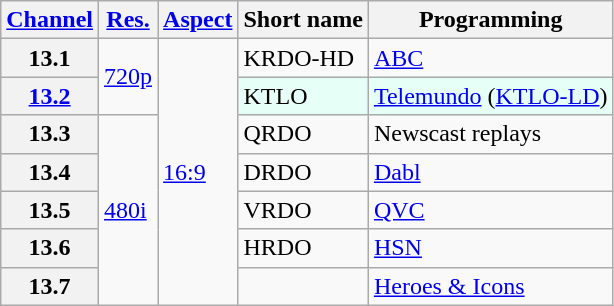<table class="wikitable">
<tr>
<th><a href='#'>Channel</a></th>
<th><a href='#'>Res.</a></th>
<th><a href='#'>Aspect</a></th>
<th>Short name</th>
<th>Programming</th>
</tr>
<tr>
<th scope = "row">13.1</th>
<td rowspan=2><a href='#'>720p</a></td>
<td rowspan=7><a href='#'>16:9</a></td>
<td>KRDO-HD</td>
<td><a href='#'>ABC</a></td>
</tr>
<tr>
<th scope = "row"><a href='#'>13.2</a></th>
<td style="background-color: #E6FFF7;">KTLO</td>
<td style="background-color: #E6FFF7;"><a href='#'>Telemundo</a> (<a href='#'>KTLO-LD</a>)</td>
</tr>
<tr>
<th scope = "row">13.3</th>
<td rowspan=5><a href='#'>480i</a></td>
<td>QRDO</td>
<td>Newscast replays</td>
</tr>
<tr>
<th scope = "row">13.4</th>
<td>DRDO</td>
<td><a href='#'>Dabl</a></td>
</tr>
<tr>
<th scope = "row">13.5</th>
<td>VRDO</td>
<td><a href='#'>QVC</a></td>
</tr>
<tr>
<th scope = "row">13.6</th>
<td>HRDO</td>
<td><a href='#'>HSN</a></td>
</tr>
<tr>
<th scope = "row">13.7</th>
<td></td>
<td><a href='#'>Heroes & Icons</a></td>
</tr>
</table>
